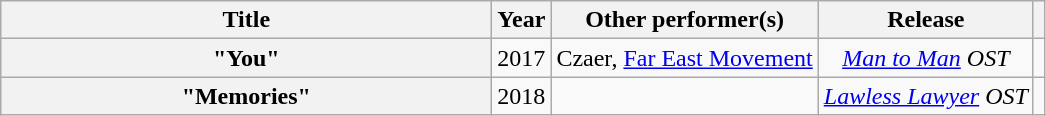<table class="wikitable plainrowheaders" style="text-align:center;" border="1">
<tr>
<th scope="col" style="width:20em;">Title</th>
<th scope="col">Year</th>
<th scope="col">Other performer(s)</th>
<th scope="col">Release</th>
<th scope="col"></th>
</tr>
<tr>
<th scope="row">"You"</th>
<td>2017</td>
<td>Czaer, <a href='#'>Far East Movement</a></td>
<td><em><a href='#'>Man to Man</a> OST</em></td>
<td></td>
</tr>
<tr>
<th scope="row">"Memories"</th>
<td>2018</td>
<td></td>
<td><em><a href='#'>Lawless Lawyer</a> OST</em></td>
<td></td>
</tr>
</table>
